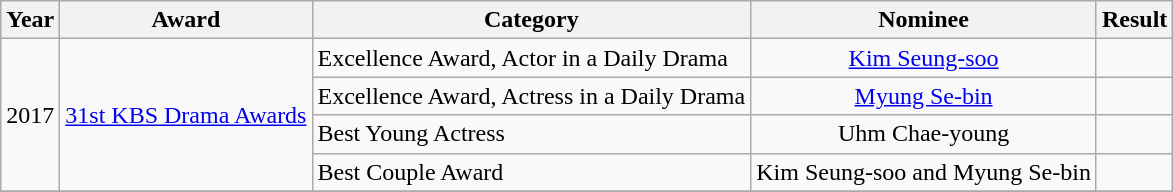<table class="wikitable">
<tr>
<th>Year</th>
<th>Award</th>
<th>Category</th>
<th>Nominee</th>
<th>Result</th>
</tr>
<tr>
<td rowspan="4" style="text-align:center;">2017</td>
<td rowspan="4"><a href='#'>31st KBS Drama Awards</a></td>
<td>Excellence Award, Actor in a Daily Drama</td>
<td style="text-align:center;"><a href='#'>Kim Seung-soo</a></td>
<td></td>
</tr>
<tr>
<td>Excellence Award, Actress in a Daily Drama</td>
<td style="text-align:center;"><a href='#'>Myung Se-bin</a></td>
<td></td>
</tr>
<tr>
<td>Best Young Actress</td>
<td style="text-align:center;">Uhm Chae-young</td>
<td></td>
</tr>
<tr>
<td>Best Couple Award</td>
<td style="text-align:center;">Kim Seung-soo and Myung Se-bin</td>
<td></td>
</tr>
<tr>
</tr>
</table>
